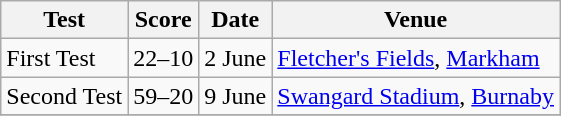<table class="wikitable">
<tr>
<th>Test</th>
<th>Score</th>
<th>Date</th>
<th>Venue</th>
</tr>
<tr>
<td>First Test</td>
<td align=center>22–10</td>
<td>2 June</td>
<td><a href='#'>Fletcher's Fields</a>, <a href='#'>Markham</a></td>
</tr>
<tr>
<td>Second Test</td>
<td align=center>59–20</td>
<td>9 June</td>
<td><a href='#'>Swangard Stadium</a>, <a href='#'>Burnaby</a></td>
</tr>
<tr>
</tr>
</table>
